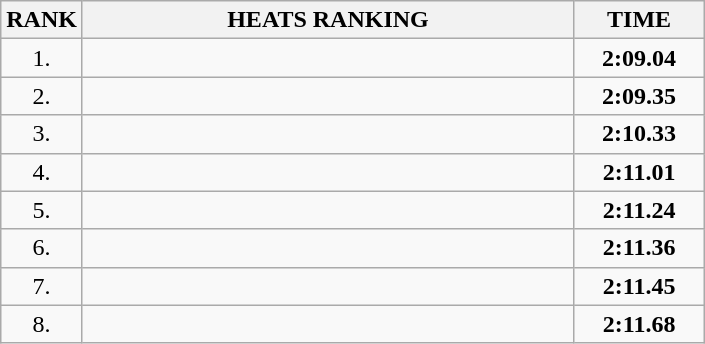<table class="wikitable">
<tr>
<th>RANK</th>
<th style="width: 20em">HEATS RANKING</th>
<th style="width: 5em">TIME</th>
</tr>
<tr>
<td align="center">1.</td>
<td></td>
<td align="center"><strong>2:09.04</strong></td>
</tr>
<tr>
<td align="center">2.</td>
<td></td>
<td align="center"><strong>2:09.35</strong></td>
</tr>
<tr>
<td align="center">3.</td>
<td></td>
<td align="center"><strong>2:10.33</strong></td>
</tr>
<tr>
<td align="center">4.</td>
<td></td>
<td align="center"><strong>2:11.01</strong></td>
</tr>
<tr>
<td align="center">5.</td>
<td></td>
<td align="center"><strong>2:11.24</strong></td>
</tr>
<tr>
<td align="center">6.</td>
<td></td>
<td align="center"><strong>2:11.36</strong></td>
</tr>
<tr>
<td align="center">7.</td>
<td></td>
<td align="center"><strong>2:11.45</strong></td>
</tr>
<tr>
<td align="center">8.</td>
<td></td>
<td align="center"><strong>2:11.68</strong></td>
</tr>
</table>
